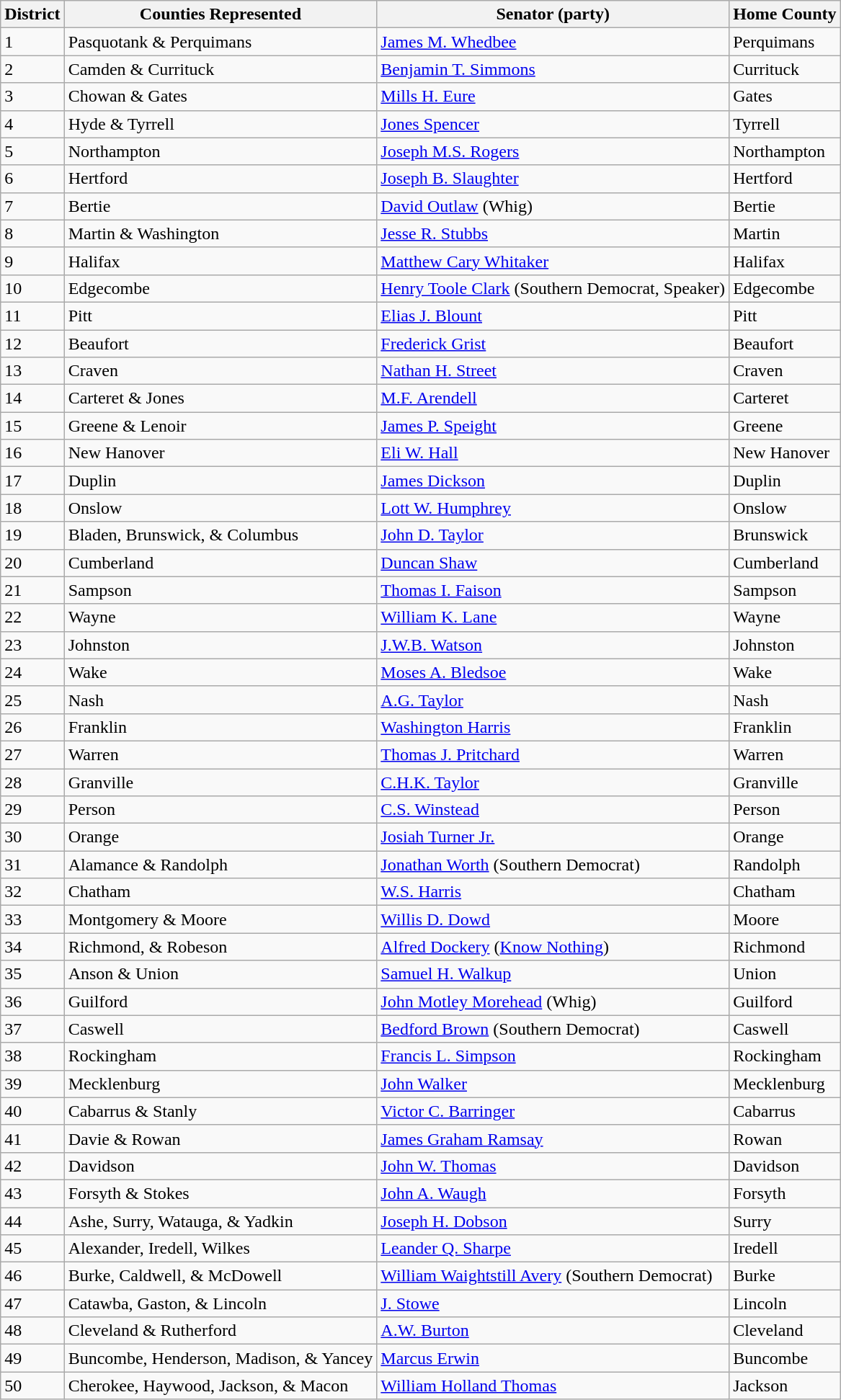<table class="wikitable sortable">
<tr>
<th>District</th>
<th>Counties Represented</th>
<th>Senator (party)</th>
<th>Home County</th>
</tr>
<tr>
<td>1</td>
<td>Pasquotank & Perquimans</td>
<td data-sort-value="Whedbee, James M."><a href='#'>James M. Whedbee</a></td>
<td>Perquimans</td>
</tr>
<tr>
<td>2</td>
<td>Camden & Currituck</td>
<td data-sort-value="Simmons, Benjamin T"><a href='#'>Benjamin T. Simmons</a></td>
<td>Currituck</td>
</tr>
<tr>
<td>3</td>
<td>Chowan & Gates</td>
<td data-sort-value="Eure, Mills H"><a href='#'>Mills H. Eure</a></td>
<td>Gates</td>
</tr>
<tr>
<td>4</td>
<td>Hyde & Tyrrell</td>
<td data-sort-value="Spencer, Jones"><a href='#'>Jones Spencer</a></td>
<td>Tyrrell</td>
</tr>
<tr>
<td>5</td>
<td>Northampton</td>
<td data-sort-value="Rogers, Joseph M S"><a href='#'>Joseph M.S. Rogers</a></td>
<td>Northampton</td>
</tr>
<tr>
<td>6</td>
<td>Hertford</td>
<td data-sort-value="Slaughter, Joseph B"><a href='#'>Joseph B. Slaughter</a></td>
<td>Hertford</td>
</tr>
<tr>
<td>7</td>
<td>Bertie</td>
<td data-sort-value="Outlaw, David"><a href='#'>David Outlaw</a> (Whig)</td>
<td>Bertie</td>
</tr>
<tr>
<td>8</td>
<td>Martin & Washington</td>
<td data-sort-value="Stubbs, Jesse R"><a href='#'>Jesse R. Stubbs</a></td>
<td>Martin</td>
</tr>
<tr>
<td>9</td>
<td>Halifax</td>
<td data-sort-value="Whitaker, Matthew Cary"><a href='#'>Matthew Cary Whitaker</a></td>
<td>Halifax</td>
</tr>
<tr>
<td>10</td>
<td>Edgecombe</td>
<td data-sort-value="Clark, Henry Toole"><a href='#'>Henry Toole Clark</a> (Southern Democrat, Speaker)</td>
<td>Edgecombe</td>
</tr>
<tr>
<td>11</td>
<td>Pitt</td>
<td data-sort-value="Blount, Elias J"><a href='#'>Elias J. Blount</a></td>
<td>Pitt</td>
</tr>
<tr>
<td>12</td>
<td>Beaufort</td>
<td data-sort-value="Grist, Frederick"><a href='#'>Frederick Grist</a></td>
<td>Beaufort</td>
</tr>
<tr>
<td>13</td>
<td>Craven</td>
<td data-sort-value="Street, Nathan H"><a href='#'>Nathan H. Street</a></td>
<td>Craven</td>
</tr>
<tr>
<td>14</td>
<td>Carteret & Jones</td>
<td data-sort-value="Arendell, M F"><a href='#'>M.F. Arendell</a></td>
<td>Carteret</td>
</tr>
<tr>
<td>15</td>
<td>Greene & Lenoir</td>
<td data-sort-value="Speight, James P"><a href='#'>James P. Speight</a></td>
<td>Greene</td>
</tr>
<tr>
<td>16</td>
<td>New Hanover</td>
<td data-sort-value="Hall, Eli W"><a href='#'>Eli W. Hall</a></td>
<td>New Hanover</td>
</tr>
<tr>
<td>17</td>
<td>Duplin</td>
<td data-sort-value="Dickson, James"><a href='#'>James Dickson</a></td>
<td>Duplin</td>
</tr>
<tr>
<td>18</td>
<td>Onslow</td>
<td data-sort-value="Humphrey, Lott W"><a href='#'>Lott W. Humphrey</a></td>
<td>Onslow</td>
</tr>
<tr>
<td>19</td>
<td>Bladen, Brunswick, & Columbus</td>
<td data-sort-value="Taylor, John D"><a href='#'>John D. Taylor</a></td>
<td>Brunswick</td>
</tr>
<tr>
<td>20</td>
<td>Cumberland</td>
<td data-sort-value="Shaw, Duncan"><a href='#'>Duncan Shaw</a></td>
<td>Cumberland</td>
</tr>
<tr>
<td>21</td>
<td>Sampson</td>
<td data-sort-value="Faison, Thomas I"><a href='#'>Thomas I. Faison</a></td>
<td>Sampson</td>
</tr>
<tr>
<td>22</td>
<td>Wayne</td>
<td data-sort-value="Lane, William K"><a href='#'>William K. Lane</a></td>
<td>Wayne</td>
</tr>
<tr>
<td>23</td>
<td>Johnston</td>
<td data-sort-value="Watson, J W B"><a href='#'>J.W.B. Watson</a></td>
<td>Johnston</td>
</tr>
<tr>
<td>24</td>
<td>Wake</td>
<td data-sort-value="Bledsoe, Moses A"><a href='#'>Moses A. Bledsoe</a></td>
<td>Wake</td>
</tr>
<tr>
<td>25</td>
<td>Nash</td>
<td data-sort-value="Taylor, A G"><a href='#'>A.G. Taylor</a></td>
<td>Nash</td>
</tr>
<tr>
<td>26</td>
<td>Franklin</td>
<td data-sort-value="Harris, Washington"><a href='#'>Washington Harris</a></td>
<td>Franklin</td>
</tr>
<tr>
<td>27</td>
<td>Warren</td>
<td data-sort-value="Pritchard, Thomas J"><a href='#'>Thomas J. Pritchard</a></td>
<td>Warren</td>
</tr>
<tr>
<td>28</td>
<td>Granville</td>
<td data-sort-value="Taylor, C H K"><a href='#'>C.H.K. Taylor</a></td>
<td>Granville</td>
</tr>
<tr>
<td>29</td>
<td>Person</td>
<td data-sort-value="Winstead, C S"><a href='#'>C.S. Winstead</a></td>
<td>Person</td>
</tr>
<tr>
<td>30</td>
<td>Orange</td>
<td data-sort-value="Turner, Josiah, Jr."><a href='#'>Josiah Turner Jr.</a></td>
<td>Orange</td>
</tr>
<tr>
<td>31</td>
<td>Alamance & Randolph</td>
<td data-sort-value="Worth, Jonathan"><a href='#'>Jonathan Worth</a> (Southern Democrat)</td>
<td>Randolph</td>
</tr>
<tr>
<td>32</td>
<td>Chatham</td>
<td data-sort-value="Harris, W S"><a href='#'>W.S. Harris</a></td>
<td>Chatham</td>
</tr>
<tr>
<td>33</td>
<td>Montgomery & Moore</td>
<td data-sort-value="Dowd, Willis D"><a href='#'>Willis D. Dowd</a></td>
<td>Moore</td>
</tr>
<tr>
<td>34</td>
<td>Richmond, & Robeson</td>
<td data-sort-value="Dockery, Alfred"><a href='#'>Alfred Dockery</a> (<a href='#'>Know Nothing</a>)</td>
<td>Richmond</td>
</tr>
<tr>
<td>35</td>
<td>Anson & Union</td>
<td data-sort-value="Walkup, Samuel H"><a href='#'>Samuel H. Walkup</a></td>
<td>Union</td>
</tr>
<tr>
<td>36</td>
<td>Guilford</td>
<td data-sort-value="Morehead, John Motley"><a href='#'>John Motley Morehead</a> (Whig)</td>
<td>Guilford</td>
</tr>
<tr>
<td>37</td>
<td>Caswell</td>
<td data-sort-value="Brown, Bedford"><a href='#'>Bedford Brown</a> (Southern Democrat)</td>
<td>Caswell</td>
</tr>
<tr>
<td>38</td>
<td>Rockingham</td>
<td data-sort-value="Simpson, Francis L"><a href='#'>Francis L. Simpson</a></td>
<td>Rockingham</td>
</tr>
<tr>
<td>39</td>
<td>Mecklenburg</td>
<td data-sort-value="Walker, John"><a href='#'>John Walker</a></td>
<td>Mecklenburg</td>
</tr>
<tr>
<td>40</td>
<td>Cabarrus & Stanly</td>
<td data-sort-value="Barringer, Victor C"><a href='#'>Victor C. Barringer</a></td>
<td>Cabarrus</td>
</tr>
<tr>
<td>41</td>
<td>Davie & Rowan</td>
<td data-sort-value="Ramsay, James G"><a href='#'>James Graham Ramsay</a></td>
<td>Rowan</td>
</tr>
<tr>
<td>42</td>
<td>Davidson</td>
<td data-sort-value="Thomas, John W"><a href='#'>John W. Thomas</a></td>
<td>Davidson</td>
</tr>
<tr>
<td>43</td>
<td>Forsyth & Stokes</td>
<td data-sort-value="Waugh, John A"><a href='#'>John A. Waugh</a></td>
<td>Forsyth</td>
</tr>
<tr>
<td>44</td>
<td>Ashe, Surry, Watauga, & Yadkin</td>
<td data-sort-value="Dobson, Joseph H"><a href='#'>Joseph H. Dobson</a></td>
<td>Surry</td>
</tr>
<tr>
<td>45</td>
<td>Alexander, Iredell, Wilkes</td>
<td data-sort-value="Sharpe, Leander Q"><a href='#'>Leander Q. Sharpe</a></td>
<td>Iredell</td>
</tr>
<tr>
<td>46</td>
<td>Burke, Caldwell, & McDowell</td>
<td data-sort-value="Avery, William Waightstill"><a href='#'>William Waightstill Avery</a> (Southern Democrat)</td>
<td>Burke</td>
</tr>
<tr>
<td>47</td>
<td>Catawba, Gaston, & Lincoln</td>
<td data-sort-value="Stowe, J"><a href='#'>J. Stowe</a></td>
<td>Lincoln</td>
</tr>
<tr>
<td>48</td>
<td>Cleveland & Rutherford</td>
<td data-sort-value="Burton, A W"><a href='#'>A.W. Burton</a></td>
<td>Cleveland</td>
</tr>
<tr>
<td>49</td>
<td>Buncombe, Henderson, Madison, & Yancey</td>
<td data-sort-value="Erwin, Marcus"><a href='#'>Marcus Erwin</a></td>
<td>Buncombe</td>
</tr>
<tr>
<td>50</td>
<td>Cherokee, Haywood, Jackson, & Macon</td>
<td data-sort-value="Thomas, William Holland"><a href='#'>William Holland Thomas</a></td>
<td>Jackson</td>
</tr>
</table>
